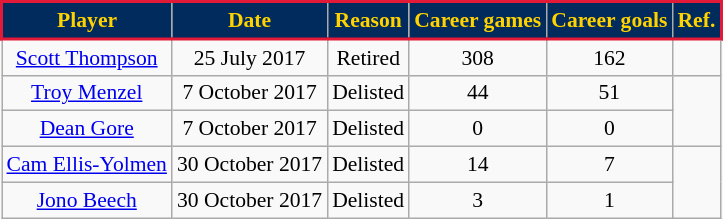<table class="wikitable" style="font-size:90%; text-align:center;">
<tr style="background:#002B5C; color: #FFD200; border: solid #E21937 2px;">
<td><span><strong>Player</strong> </span></td>
<td><span><strong>Date</strong> </span></td>
<td><span><strong>Reason</strong></span></td>
<td><span><strong>Career games</strong></span></td>
<td><span><strong>Career goals</strong></span></td>
<td><span><strong>Ref.</strong></span></td>
</tr>
<tr>
<td><a href='#'>Scott Thompson</a></td>
<td>25 July 2017</td>
<td>Retired</td>
<td>308</td>
<td>162</td>
<td></td>
</tr>
<tr>
<td><a href='#'>Troy Menzel</a></td>
<td>7 October 2017</td>
<td>Delisted</td>
<td>44</td>
<td>51</td>
<td rowspan=2></td>
</tr>
<tr>
<td><a href='#'>Dean Gore</a></td>
<td>7 October 2017</td>
<td>Delisted</td>
<td>0</td>
<td>0</td>
</tr>
<tr>
<td><a href='#'>Cam Ellis-Yolmen</a></td>
<td>30 October 2017</td>
<td>Delisted</td>
<td>14</td>
<td>7</td>
<td rowspan=2></td>
</tr>
<tr>
<td><a href='#'>Jono Beech</a></td>
<td>30 October 2017</td>
<td>Delisted</td>
<td>3</td>
<td>1</td>
</tr>
</table>
